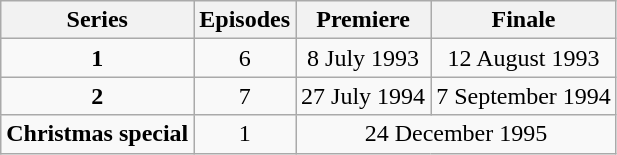<table class="wikitable" style="text-align:center;">
<tr>
<th>Series</th>
<th>Episodes</th>
<th>Premiere</th>
<th>Finale</th>
</tr>
<tr>
<td><strong>1</strong></td>
<td>6</td>
<td>8 July 1993</td>
<td>12 August 1993</td>
</tr>
<tr>
<td><strong>2</strong></td>
<td>7</td>
<td>27 July 1994</td>
<td>7 September 1994</td>
</tr>
<tr>
<td><strong>Christmas special</strong></td>
<td>1</td>
<td colspan=2>24 December 1995</td>
</tr>
</table>
